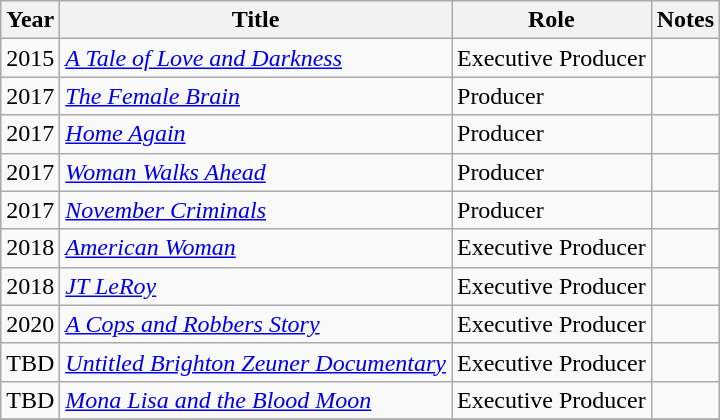<table class="wikitable sortable">
<tr>
<th>Year</th>
<th>Title</th>
<th>Role</th>
<th class="unsortable">Notes</th>
</tr>
<tr>
<td>2015</td>
<td><em><a href='#'>A Tale of Love and Darkness</a></em></td>
<td>Executive Producer</td>
<td></td>
</tr>
<tr>
<td>2017</td>
<td><em><a href='#'>The Female Brain</a></em></td>
<td>Producer</td>
<td></td>
</tr>
<tr>
<td>2017</td>
<td><em><a href='#'>Home Again</a></em></td>
<td>Producer</td>
<td></td>
</tr>
<tr>
<td>2017</td>
<td><em><a href='#'>Woman Walks Ahead</a></em></td>
<td>Producer</td>
<td></td>
</tr>
<tr>
<td>2017</td>
<td><em><a href='#'>November Criminals</a></em></td>
<td>Producer</td>
<td></td>
</tr>
<tr>
<td>2018</td>
<td><em><a href='#'>American Woman</a></em></td>
<td>Executive Producer</td>
<td></td>
</tr>
<tr>
<td>2018</td>
<td><em><a href='#'>JT LeRoy</a></em></td>
<td>Executive Producer</td>
<td></td>
</tr>
<tr>
<td>2020</td>
<td><em><a href='#'>A Cops and Robbers Story</a></em></td>
<td>Executive Producer</td>
<td></td>
</tr>
<tr>
<td>TBD</td>
<td><em><a href='#'>Untitled Brighton Zeuner Documentary</a></em></td>
<td>Executive Producer</td>
<td></td>
</tr>
<tr>
<td>TBD</td>
<td><em><a href='#'>Mona Lisa and the Blood Moon</a></em></td>
<td>Executive Producer</td>
<td></td>
</tr>
<tr>
</tr>
</table>
